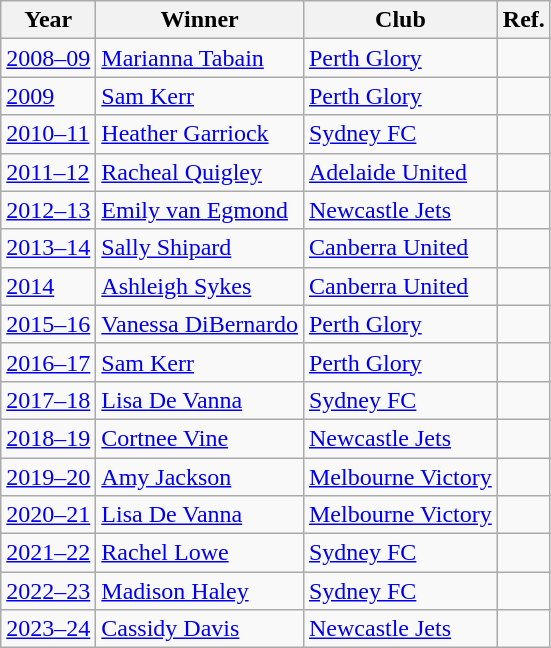<table class="wikitable">
<tr>
<th>Year</th>
<th>Winner</th>
<th>Club</th>
<th>Ref.</th>
</tr>
<tr>
<td><a href='#'>2008–09</a></td>
<td><a href='#'>Marianna Tabain</a></td>
<td><a href='#'>Perth Glory</a></td>
<td></td>
</tr>
<tr>
<td><a href='#'>2009</a></td>
<td><a href='#'>Sam Kerr</a></td>
<td><a href='#'>Perth Glory</a></td>
<td></td>
</tr>
<tr>
<td><a href='#'>2010–11</a></td>
<td><a href='#'>Heather Garriock</a></td>
<td><a href='#'>Sydney FC</a></td>
<td></td>
</tr>
<tr>
<td><a href='#'>2011–12</a></td>
<td><a href='#'>Racheal Quigley</a></td>
<td><a href='#'>Adelaide United</a></td>
<td></td>
</tr>
<tr>
<td><a href='#'>2012–13</a></td>
<td><a href='#'>Emily van Egmond</a></td>
<td><a href='#'>Newcastle Jets</a></td>
<td></td>
</tr>
<tr>
<td><a href='#'>2013–14</a></td>
<td><a href='#'>Sally Shipard</a></td>
<td><a href='#'>Canberra United</a></td>
<td></td>
</tr>
<tr>
<td><a href='#'>2014</a></td>
<td><a href='#'>Ashleigh Sykes</a></td>
<td><a href='#'>Canberra United</a></td>
<td></td>
</tr>
<tr>
<td><a href='#'>2015–16</a></td>
<td><a href='#'>Vanessa DiBernardo</a></td>
<td><a href='#'>Perth Glory</a></td>
<td></td>
</tr>
<tr>
<td><a href='#'>2016–17</a></td>
<td><a href='#'>Sam Kerr</a></td>
<td><a href='#'>Perth Glory</a></td>
<td></td>
</tr>
<tr>
<td><a href='#'>2017–18</a></td>
<td><a href='#'>Lisa De Vanna</a></td>
<td><a href='#'>Sydney FC</a></td>
<td></td>
</tr>
<tr>
<td><a href='#'>2018–19</a></td>
<td><a href='#'>Cortnee Vine</a></td>
<td><a href='#'>Newcastle Jets</a></td>
<td></td>
</tr>
<tr>
<td><a href='#'>2019–20</a></td>
<td><a href='#'>Amy Jackson</a></td>
<td><a href='#'>Melbourne Victory</a></td>
<td></td>
</tr>
<tr>
<td><a href='#'>2020–21</a></td>
<td><a href='#'>Lisa De Vanna</a></td>
<td><a href='#'>Melbourne Victory</a></td>
<td></td>
</tr>
<tr>
<td><a href='#'>2021–22</a></td>
<td><a href='#'>Rachel Lowe</a></td>
<td><a href='#'>Sydney FC</a></td>
<td></td>
</tr>
<tr>
<td><a href='#'>2022–23</a></td>
<td><a href='#'>Madison Haley</a></td>
<td><a href='#'>Sydney FC</a></td>
<td></td>
</tr>
<tr>
<td><a href='#'>2023–24</a></td>
<td><a href='#'>Cassidy Davis</a></td>
<td><a href='#'>Newcastle Jets</a></td>
<td></td>
</tr>
</table>
